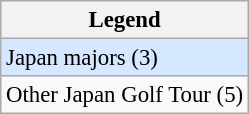<table class="wikitable" style="font-size:95%;">
<tr>
<th>Legend</th>
</tr>
<tr style="background:#D6E8FF;">
<td>Japan majors (3)</td>
</tr>
<tr>
<td>Other Japan Golf Tour (5)</td>
</tr>
</table>
